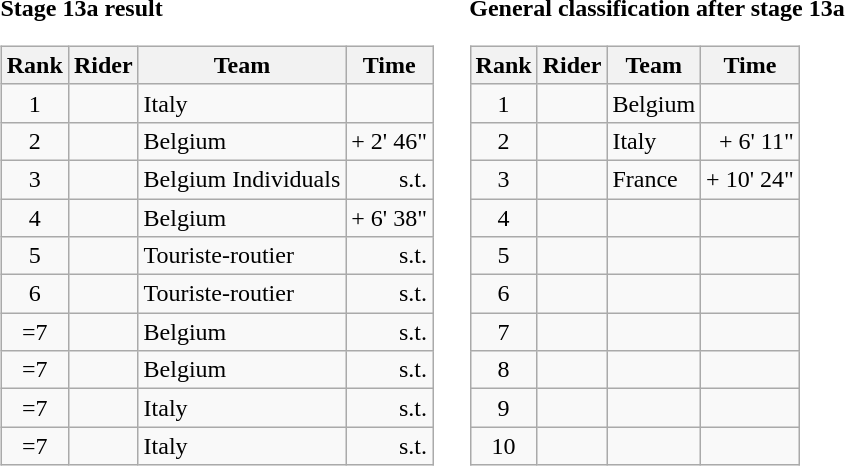<table>
<tr>
<td><strong>Stage 13a result</strong><br><table class="wikitable">
<tr>
<th scope="col">Rank</th>
<th scope="col">Rider</th>
<th scope="col">Team</th>
<th scope="col">Time</th>
</tr>
<tr>
<td style="text-align:center;">1</td>
<td></td>
<td>Italy</td>
<td style="text-align:right;"></td>
</tr>
<tr>
<td style="text-align:center;">2</td>
<td></td>
<td>Belgium</td>
<td style="text-align:right;">+ 2' 46"</td>
</tr>
<tr>
<td style="text-align:center;">3</td>
<td></td>
<td>Belgium Individuals</td>
<td style="text-align:right;">s.t.</td>
</tr>
<tr>
<td style="text-align:center;">4</td>
<td></td>
<td>Belgium</td>
<td style="text-align:right;">+ 6' 38"</td>
</tr>
<tr>
<td style="text-align:center;">5</td>
<td></td>
<td>Touriste-routier</td>
<td style="text-align:right;">s.t.</td>
</tr>
<tr>
<td style="text-align:center;">6</td>
<td></td>
<td>Touriste-routier</td>
<td style="text-align:right;">s.t.</td>
</tr>
<tr>
<td style="text-align:center;">=7</td>
<td></td>
<td>Belgium</td>
<td style="text-align:right;">s.t.</td>
</tr>
<tr>
<td style="text-align:center;">=7</td>
<td></td>
<td>Belgium</td>
<td style="text-align:right;">s.t.</td>
</tr>
<tr>
<td style="text-align:center;">=7</td>
<td></td>
<td>Italy</td>
<td style="text-align:right;">s.t.</td>
</tr>
<tr>
<td style="text-align:center;">=7</td>
<td></td>
<td>Italy</td>
<td style="text-align:right;">s.t.</td>
</tr>
</table>
</td>
<td></td>
<td><strong>General classification after stage 13a</strong><br><table class="wikitable">
<tr>
<th scope="col">Rank</th>
<th scope="col">Rider</th>
<th scope="col">Team</th>
<th scope="col">Time</th>
</tr>
<tr>
<td style="text-align:center;">1</td>
<td></td>
<td>Belgium</td>
<td style="text-align:right;"></td>
</tr>
<tr>
<td style="text-align:center;">2</td>
<td></td>
<td>Italy</td>
<td style="text-align:right;">+ 6' 11"</td>
</tr>
<tr>
<td style="text-align:center;">3</td>
<td></td>
<td>France</td>
<td style="text-align:right;">+ 10' 24"</td>
</tr>
<tr>
<td style="text-align:center;">4</td>
<td></td>
<td></td>
<td></td>
</tr>
<tr>
<td style="text-align:center;">5</td>
<td></td>
<td></td>
<td></td>
</tr>
<tr>
<td style="text-align:center;">6</td>
<td></td>
<td></td>
<td></td>
</tr>
<tr>
<td style="text-align:center;">7</td>
<td></td>
<td></td>
<td></td>
</tr>
<tr>
<td style="text-align:center;">8</td>
<td></td>
<td></td>
<td></td>
</tr>
<tr>
<td style="text-align:center;">9</td>
<td></td>
<td></td>
<td></td>
</tr>
<tr>
<td style="text-align:center;">10</td>
<td></td>
<td></td>
<td></td>
</tr>
</table>
</td>
</tr>
</table>
